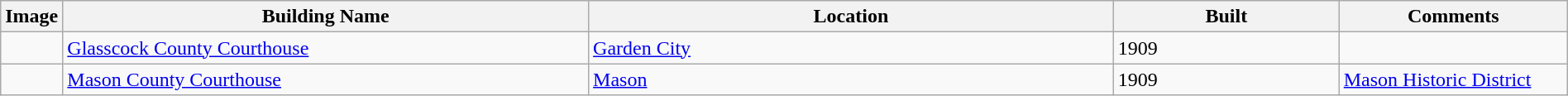<table class="wikitable sortable" style="width:100%">
<tr>
<th width=110><strong>Image</strong></th>
<th width=35%><strong>Building Name</strong></th>
<th width=35%><strong>Location</strong></th>
<th width=15%><strong>Built</strong></th>
<th width=15%><strong>Comments <br></strong></th>
</tr>
<tr>
<td></td>
<td><a href='#'>Glasscock County Courthouse</a></td>
<td><a href='#'>Garden City</a></td>
<td>1909</td>
<td></td>
</tr>
<tr>
<td></td>
<td><a href='#'>Mason County Courthouse</a></td>
<td><a href='#'>Mason</a></td>
<td>1909</td>
<td><a href='#'>Mason Historic District</a></td>
</tr>
</table>
